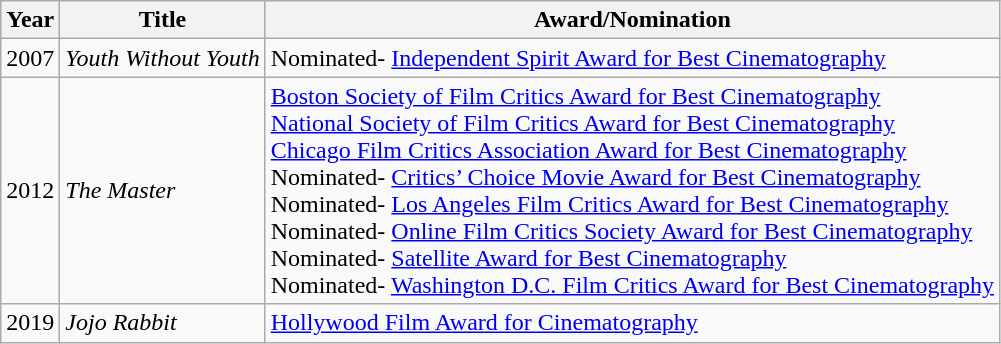<table class="wikitable">
<tr>
<th>Year</th>
<th>Title</th>
<th>Award/Nomination</th>
</tr>
<tr>
<td>2007</td>
<td><em>Youth Without Youth</em></td>
<td>Nominated- <a href='#'>Independent Spirit Award for Best Cinematography</a></td>
</tr>
<tr>
<td>2012</td>
<td><em>The Master</em></td>
<td><a href='#'>Boston Society of Film Critics Award for Best Cinematography</a><br><a href='#'>National Society of Film Critics Award for Best Cinematography</a><br><a href='#'>Chicago Film Critics Association Award for Best Cinematography</a><br>Nominated- <a href='#'>Critics’ Choice Movie Award for Best Cinematography</a><br>Nominated- <a href='#'>Los Angeles Film Critics Award for Best Cinematography</a><br>Nominated- <a href='#'>Online Film Critics Society Award for Best Cinematography</a><br>Nominated- <a href='#'>Satellite Award for Best Cinematography</a><br>Nominated- <a href='#'>Washington D.C.  Film Critics Award for Best Cinematography</a></td>
</tr>
<tr>
<td>2019</td>
<td><em>Jojo Rabbit</em></td>
<td><a href='#'>Hollywood Film Award for Cinematography</a></td>
</tr>
</table>
